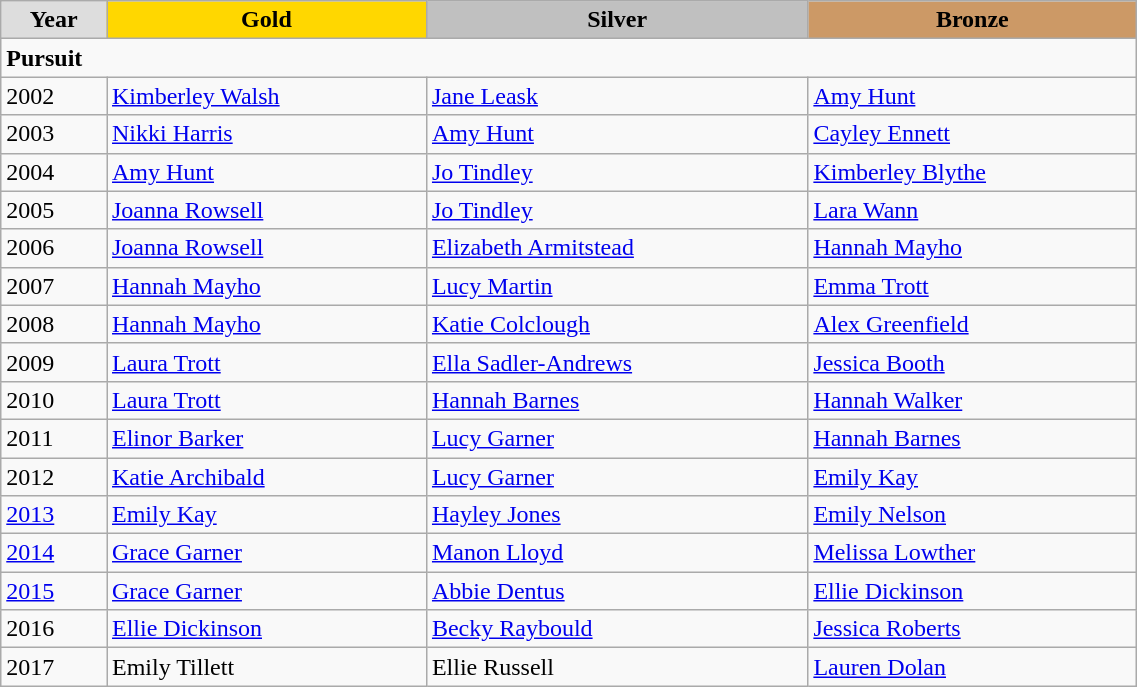<table class="wikitable" style="width: 60%; text-align:left;">
<tr style="text-align:center; font-weight:bold;">
<td style="background:#ddd; ">Year</td>
<td style="background:gold; ">Gold</td>
<td style="background:silver; ">Silver</td>
<td style="background:#c96; ">Bronze</td>
</tr>
<tr>
<td colspan=4><strong>Pursuit</strong></td>
</tr>
<tr>
<td>2002</td>
<td><a href='#'>Kimberley Walsh</a></td>
<td><a href='#'>Jane Leask</a></td>
<td><a href='#'>Amy Hunt</a></td>
</tr>
<tr>
<td>2003</td>
<td><a href='#'>Nikki Harris</a></td>
<td><a href='#'>Amy Hunt</a></td>
<td><a href='#'>Cayley Ennett</a></td>
</tr>
<tr>
<td>2004</td>
<td><a href='#'>Amy Hunt</a></td>
<td><a href='#'>Jo Tindley</a></td>
<td><a href='#'>Kimberley Blythe</a></td>
</tr>
<tr>
<td>2005</td>
<td><a href='#'>Joanna Rowsell</a></td>
<td><a href='#'>Jo Tindley</a></td>
<td><a href='#'>Lara Wann</a></td>
</tr>
<tr>
<td>2006</td>
<td><a href='#'>Joanna Rowsell</a></td>
<td><a href='#'>Elizabeth Armitstead</a></td>
<td><a href='#'>Hannah Mayho</a></td>
</tr>
<tr>
<td>2007</td>
<td><a href='#'>Hannah Mayho</a></td>
<td><a href='#'>Lucy Martin</a></td>
<td><a href='#'>Emma Trott</a></td>
</tr>
<tr>
<td>2008</td>
<td><a href='#'>Hannah Mayho</a></td>
<td><a href='#'>Katie Colclough</a></td>
<td><a href='#'>Alex Greenfield</a></td>
</tr>
<tr>
<td>2009</td>
<td><a href='#'>Laura Trott</a></td>
<td><a href='#'>Ella Sadler-Andrews</a></td>
<td><a href='#'>Jessica Booth</a></td>
</tr>
<tr>
<td>2010</td>
<td><a href='#'>Laura Trott</a></td>
<td><a href='#'>Hannah Barnes</a></td>
<td><a href='#'>Hannah Walker</a></td>
</tr>
<tr>
<td>2011</td>
<td><a href='#'>Elinor Barker</a></td>
<td><a href='#'>Lucy Garner</a></td>
<td><a href='#'>Hannah Barnes</a></td>
</tr>
<tr>
<td>2012</td>
<td><a href='#'>Katie Archibald</a></td>
<td><a href='#'>Lucy Garner</a></td>
<td><a href='#'>Emily Kay</a></td>
</tr>
<tr>
<td><a href='#'>2013</a></td>
<td><a href='#'>Emily Kay</a></td>
<td><a href='#'>Hayley Jones</a></td>
<td><a href='#'>Emily Nelson</a></td>
</tr>
<tr>
<td><a href='#'>2014</a></td>
<td><a href='#'>Grace Garner</a></td>
<td><a href='#'>Manon Lloyd</a></td>
<td><a href='#'>Melissa Lowther</a></td>
</tr>
<tr>
<td><a href='#'>2015</a></td>
<td><a href='#'>Grace Garner</a></td>
<td><a href='#'>Abbie Dentus</a></td>
<td><a href='#'>Ellie Dickinson</a></td>
</tr>
<tr>
<td>2016</td>
<td><a href='#'>Ellie Dickinson</a></td>
<td><a href='#'>Becky Raybould</a></td>
<td><a href='#'>Jessica Roberts</a></td>
</tr>
<tr>
<td>2017</td>
<td>Emily Tillett</td>
<td>Ellie Russell</td>
<td><a href='#'>Lauren Dolan</a></td>
</tr>
</table>
